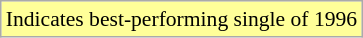<table class="wikitable" style="font-size:90%;">
<tr>
<td style="background-color:#FFFF99"> Indicates best-performing single of 1996</td>
</tr>
</table>
